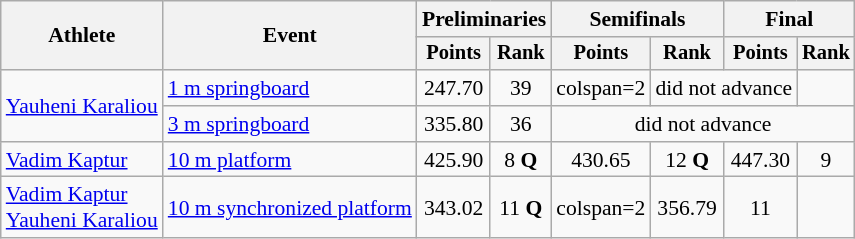<table class=wikitable style="font-size:90%;">
<tr>
<th rowspan="2">Athlete</th>
<th rowspan="2">Event</th>
<th colspan="2">Preliminaries</th>
<th colspan="2">Semifinals</th>
<th colspan="2">Final</th>
</tr>
<tr style="font-size:95%">
<th>Points</th>
<th>Rank</th>
<th>Points</th>
<th>Rank</th>
<th>Points</th>
<th>Rank</th>
</tr>
<tr align=center>
<td align=left rowspan=2><a href='#'>Yauheni Karaliou</a></td>
<td align=left><a href='#'>1 m springboard</a></td>
<td>247.70</td>
<td>39</td>
<td>colspan=2 </td>
<td colspan=2>did not advance</td>
</tr>
<tr align=center>
<td align=left><a href='#'>3 m springboard</a></td>
<td>335.80</td>
<td>36</td>
<td colspan=4>did not advance</td>
</tr>
<tr align=center>
<td align=left><a href='#'>Vadim Kaptur</a></td>
<td align=left><a href='#'>10 m platform</a></td>
<td>425.90</td>
<td>8 <strong>Q</strong></td>
<td>430.65</td>
<td>12 <strong>Q</strong></td>
<td>447.30</td>
<td>9</td>
</tr>
<tr align=center>
<td align=left><a href='#'>Vadim Kaptur</a><br><a href='#'>Yauheni Karaliou</a></td>
<td align=left><a href='#'>10 m synchronized platform</a></td>
<td>343.02</td>
<td>11 <strong>Q</strong></td>
<td>colspan=2 </td>
<td>356.79</td>
<td>11</td>
</tr>
</table>
